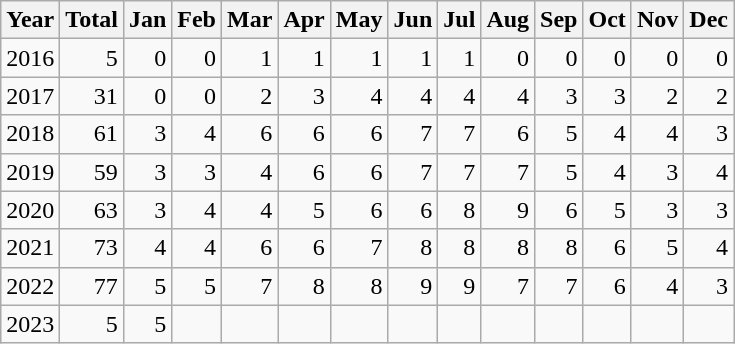<table class="wikitable" style="text-align:right;">
<tr>
<th>Year</th>
<th>Total</th>
<th>Jan</th>
<th>Feb</th>
<th>Mar</th>
<th>Apr</th>
<th>May</th>
<th>Jun</th>
<th>Jul</th>
<th>Aug</th>
<th>Sep</th>
<th>Oct</th>
<th>Nov</th>
<th>Dec</th>
</tr>
<tr align=right>
<td>2016</td>
<td>5</td>
<td>0</td>
<td>0</td>
<td>1</td>
<td>1</td>
<td>1</td>
<td>1</td>
<td>1</td>
<td>0</td>
<td>0</td>
<td>0</td>
<td>0</td>
<td>0</td>
</tr>
<tr align=right>
<td>2017</td>
<td>31</td>
<td>0</td>
<td>0</td>
<td>2</td>
<td>3</td>
<td>4</td>
<td>4</td>
<td>4</td>
<td>4</td>
<td>3</td>
<td>3</td>
<td>2</td>
<td>2</td>
</tr>
<tr align=right>
<td>2018</td>
<td>61</td>
<td>3</td>
<td>4</td>
<td>6</td>
<td>6</td>
<td>6</td>
<td>7</td>
<td>7</td>
<td>6</td>
<td>5</td>
<td>4</td>
<td>4</td>
<td>3</td>
</tr>
<tr align=right>
<td>2019</td>
<td>59</td>
<td>3</td>
<td>3</td>
<td>4</td>
<td>6</td>
<td>6</td>
<td>7</td>
<td>7</td>
<td>7</td>
<td>5</td>
<td>4</td>
<td>3</td>
<td>4</td>
</tr>
<tr align=right>
<td>2020</td>
<td>63</td>
<td>3</td>
<td>4</td>
<td>4</td>
<td>5</td>
<td>6</td>
<td>6</td>
<td>8</td>
<td>9</td>
<td>6</td>
<td>5</td>
<td>3</td>
<td>3</td>
</tr>
<tr align=right>
<td>2021</td>
<td>73</td>
<td>4</td>
<td>4</td>
<td>6</td>
<td>6</td>
<td>7</td>
<td>8</td>
<td>8</td>
<td>8</td>
<td>8</td>
<td>6</td>
<td>5</td>
<td>4</td>
</tr>
<tr align=right>
<td>2022</td>
<td>77</td>
<td>5</td>
<td>5</td>
<td>7</td>
<td>8</td>
<td>8</td>
<td>9</td>
<td>9</td>
<td>7</td>
<td>7</td>
<td>6</td>
<td>4</td>
<td>3</td>
</tr>
<tr align=right>
<td>2023</td>
<td>5</td>
<td>5</td>
<td></td>
<td></td>
<td></td>
<td></td>
<td></td>
<td></td>
<td></td>
<td></td>
<td></td>
<td></td>
<td></td>
</tr>
</table>
